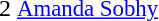<table cellspacing=0 cellpadding=0>
<tr>
<td><div>2 </div></td>
<td style="font-size: 95%"> <a href='#'>Amanda Sobhy</a></td>
</tr>
</table>
